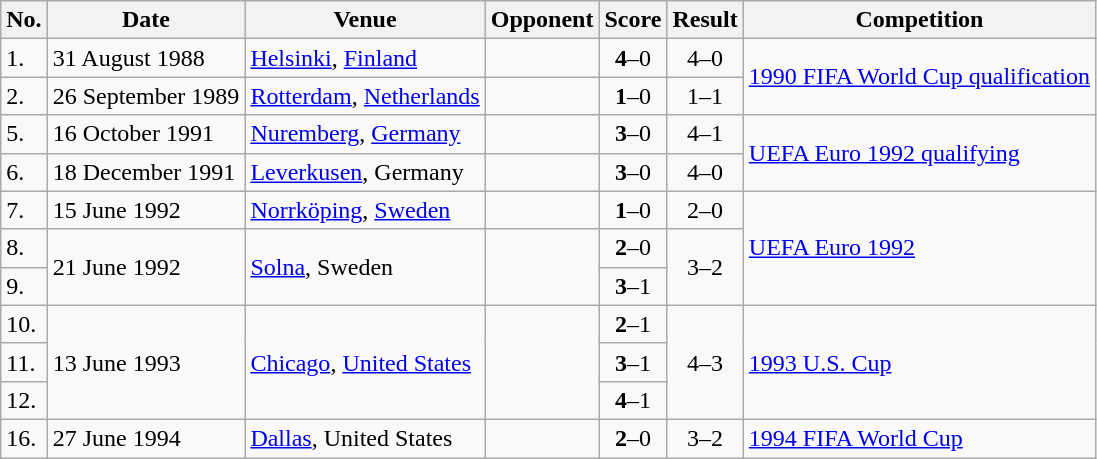<table class="wikitable">
<tr>
<th>No.</th>
<th>Date</th>
<th>Venue</th>
<th>Opponent</th>
<th>Score</th>
<th>Result</th>
<th>Competition</th>
</tr>
<tr>
<td>1.</td>
<td>31 August 1988</td>
<td><a href='#'>Helsinki</a>, <a href='#'>Finland</a></td>
<td></td>
<td align=center><strong>4</strong>–0</td>
<td align=center>4–0</td>
<td rowspan=2><a href='#'>1990 FIFA World Cup qualification</a></td>
</tr>
<tr>
<td>2.</td>
<td>26 September 1989</td>
<td><a href='#'>Rotterdam</a>, <a href='#'>Netherlands</a></td>
<td></td>
<td align=center><strong>1</strong>–0</td>
<td align=center>1–1</td>
</tr>
<tr>
<td>5.</td>
<td>16 October 1991</td>
<td><a href='#'>Nuremberg</a>, <a href='#'>Germany</a></td>
<td></td>
<td align=center><strong>3</strong>–0</td>
<td align=center>4–1</td>
<td rowspan=2><a href='#'>UEFA Euro 1992 qualifying</a></td>
</tr>
<tr>
<td>6.</td>
<td>18 December 1991</td>
<td><a href='#'>Leverkusen</a>, Germany</td>
<td></td>
<td align=center><strong>3</strong>–0</td>
<td align=center>4–0</td>
</tr>
<tr>
<td>7.</td>
<td>15 June 1992</td>
<td><a href='#'>Norrköping</a>, <a href='#'>Sweden</a></td>
<td></td>
<td align=center><strong>1</strong>–0</td>
<td align=center>2–0</td>
<td rowspan=3><a href='#'>UEFA Euro 1992</a></td>
</tr>
<tr>
<td>8.</td>
<td rowspan=2>21 June 1992</td>
<td rowspan=2><a href='#'>Solna</a>, Sweden</td>
<td rowspan=2></td>
<td align=center><strong>2</strong>–0</td>
<td rowspan=2 align=center>3–2</td>
</tr>
<tr>
<td>9.</td>
<td align=center><strong>3</strong>–1</td>
</tr>
<tr>
<td>10.</td>
<td rowspan=3>13 June 1993</td>
<td rowspan=3><a href='#'>Chicago</a>, <a href='#'>United States</a></td>
<td rowspan=3></td>
<td align=center><strong>2</strong>–1</td>
<td rowspan=3 align=center>4–3</td>
<td rowspan=3><a href='#'>1993 U.S. Cup</a></td>
</tr>
<tr>
<td>11.</td>
<td align=center><strong>3</strong>–1</td>
</tr>
<tr>
<td>12.</td>
<td align=center><strong>4</strong>–1</td>
</tr>
<tr>
<td>16.</td>
<td>27 June 1994</td>
<td><a href='#'>Dallas</a>, United States</td>
<td></td>
<td align=center><strong>2</strong>–0</td>
<td align=center>3–2</td>
<td><a href='#'>1994 FIFA World Cup</a></td>
</tr>
</table>
